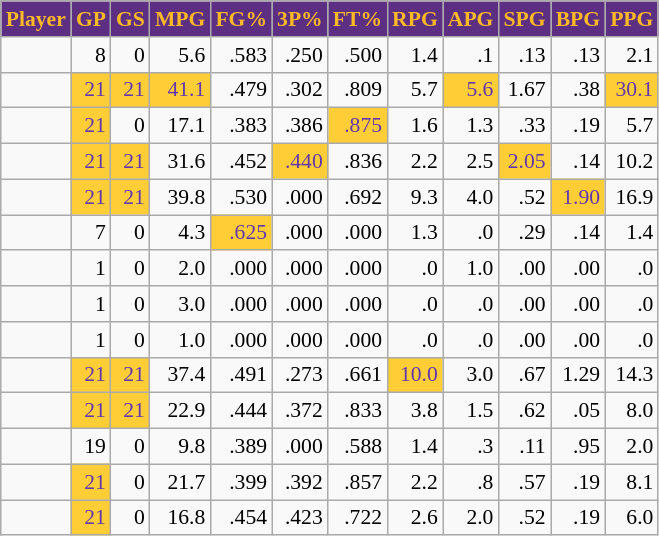<table class="wikitable sortable" style="font-size:90%; text-align:right;">
<tr>
<th style="background:#5c2f83; color:#fcb926">Player</th>
<th style="background:#5c2f83; color:#fcb926">GP</th>
<th style="background:#5c2f83; color:#fcb926">GS</th>
<th style="background:#5c2f83; color:#fcb926">MPG</th>
<th style="background:#5c2f83; color:#fcb926">FG%</th>
<th style="background:#5c2f83; color:#fcb926">3P%</th>
<th style="background:#5c2f83; color:#fcb926">FT%</th>
<th style="background:#5c2f83; color:#fcb926">RPG</th>
<th style="background:#5c2f83; color:#fcb926">APG</th>
<th style="background:#5c2f83; color:#fcb926">SPG</th>
<th style="background:#5c2f83; color:#fcb926">BPG</th>
<th style="background:#5c2f83; color:#fcb926">PPG</th>
</tr>
<tr>
<td></td>
<td>8</td>
<td>0</td>
<td>5.6</td>
<td>.583</td>
<td>.250</td>
<td>.500</td>
<td>1.4</td>
<td>.1</td>
<td>.13</td>
<td>.13</td>
<td>2.1</td>
</tr>
<tr>
<td></td>
<td style="background:#ffcd35;color:#6137ad;">21</td>
<td style="background:#ffcd35;color:#6137ad;">21</td>
<td style="background:#ffcd35;color:#6137ad;">41.1</td>
<td>.479</td>
<td>.302</td>
<td>.809</td>
<td>5.7</td>
<td style="background:#ffcd35;color:#6137ad;">5.6</td>
<td>1.67</td>
<td>.38</td>
<td style="background:#ffcd35;color:#6137ad;">30.1</td>
</tr>
<tr>
<td></td>
<td style="background:#ffcd35;color:#6137ad;">21</td>
<td>0</td>
<td>17.1</td>
<td>.383</td>
<td>.386</td>
<td style="background:#ffcd35;color:#6137ad;">.875</td>
<td>1.6</td>
<td>1.3</td>
<td>.33</td>
<td>.19</td>
<td>5.7</td>
</tr>
<tr>
<td></td>
<td style="background:#ffcd35;color:#6137ad;">21</td>
<td style="background:#ffcd35;color:#6137ad;">21</td>
<td>31.6</td>
<td>.452</td>
<td style="background:#ffcd35;color:#6137ad;">.440</td>
<td>.836</td>
<td>2.2</td>
<td>2.5</td>
<td style="background:#ffcd35;color:#6137ad;">2.05</td>
<td>.14</td>
<td>10.2</td>
</tr>
<tr>
<td></td>
<td style="background:#ffcd35;color:#6137ad;">21</td>
<td style="background:#ffcd35;color:#6137ad;">21</td>
<td>39.8</td>
<td>.530</td>
<td>.000</td>
<td>.692</td>
<td>9.3</td>
<td>4.0</td>
<td>.52</td>
<td style="background:#ffcd35;color:#6137ad;">1.90</td>
<td>16.9</td>
</tr>
<tr>
<td></td>
<td>7</td>
<td>0</td>
<td>4.3</td>
<td style="background:#ffcd35;color:#6137ad;">.625</td>
<td>.000</td>
<td>.000</td>
<td>1.3</td>
<td>.0</td>
<td>.29</td>
<td>.14</td>
<td>1.4</td>
</tr>
<tr>
<td></td>
<td>1</td>
<td>0</td>
<td>2.0</td>
<td>.000</td>
<td>.000</td>
<td>.000</td>
<td>.0</td>
<td>1.0</td>
<td>.00</td>
<td>.00</td>
<td>.0</td>
</tr>
<tr>
<td></td>
<td>1</td>
<td>0</td>
<td>3.0</td>
<td>.000</td>
<td>.000</td>
<td>.000</td>
<td>.0</td>
<td>.0</td>
<td>.00</td>
<td>.00</td>
<td>.0</td>
</tr>
<tr>
<td></td>
<td>1</td>
<td>0</td>
<td>1.0</td>
<td>.000</td>
<td>.000</td>
<td>.000</td>
<td>.0</td>
<td>.0</td>
<td>.00</td>
<td>.00</td>
<td>.0</td>
</tr>
<tr>
<td></td>
<td style="background:#ffcd35;color:#6137ad;">21</td>
<td style="background:#ffcd35;color:#6137ad;">21</td>
<td>37.4</td>
<td>.491</td>
<td>.273</td>
<td>.661</td>
<td style="background:#ffcd35;color:#6137ad;">10.0</td>
<td>3.0</td>
<td>.67</td>
<td>1.29</td>
<td>14.3</td>
</tr>
<tr>
<td></td>
<td style="background:#ffcd35;color:#6137ad;">21</td>
<td style="background:#ffcd35;color:#6137ad;">21</td>
<td>22.9</td>
<td>.444</td>
<td>.372</td>
<td>.833</td>
<td>3.8</td>
<td>1.5</td>
<td>.62</td>
<td>.05</td>
<td>8.0</td>
</tr>
<tr>
<td></td>
<td>19</td>
<td>0</td>
<td>9.8</td>
<td>.389</td>
<td>.000</td>
<td>.588</td>
<td>1.4</td>
<td>.3</td>
<td>.11</td>
<td>.95</td>
<td>2.0</td>
</tr>
<tr>
<td></td>
<td style="background:#ffcd35;color:#6137ad;">21</td>
<td>0</td>
<td>21.7</td>
<td>.399</td>
<td>.392</td>
<td>.857</td>
<td>2.2</td>
<td>.8</td>
<td>.57</td>
<td>.19</td>
<td>8.1</td>
</tr>
<tr>
<td></td>
<td style="background:#ffcd35;color:#6137ad;">21</td>
<td>0</td>
<td>16.8</td>
<td>.454</td>
<td>.423</td>
<td>.722</td>
<td>2.6</td>
<td>2.0</td>
<td>.52</td>
<td>.19</td>
<td>6.0</td>
</tr>
</table>
